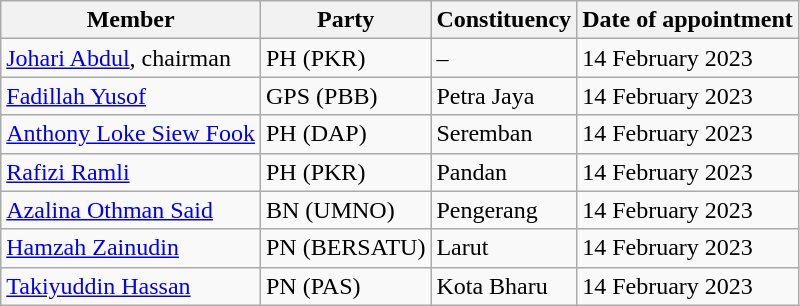<table class="wikitable">
<tr>
<th>Member</th>
<th>Party</th>
<th>Constituency</th>
<th>Date of appointment</th>
</tr>
<tr>
<td><a href='#'>Johari Abdul</a>, chairman</td>
<td>PH (PKR)</td>
<td>–</td>
<td>14 February 2023</td>
</tr>
<tr>
<td><a href='#'>Fadillah Yusof</a></td>
<td>GPS (PBB)</td>
<td>Petra Jaya</td>
<td>14 February 2023</td>
</tr>
<tr>
<td><a href='#'>Anthony Loke Siew Fook</a></td>
<td>PH (DAP)</td>
<td>Seremban</td>
<td>14 February 2023</td>
</tr>
<tr>
<td><a href='#'>Rafizi Ramli</a></td>
<td>PH (PKR)</td>
<td>Pandan</td>
<td>14 February 2023</td>
</tr>
<tr>
<td><a href='#'>Azalina Othman Said</a></td>
<td>BN (UMNO)</td>
<td>Pengerang</td>
<td>14 February 2023</td>
</tr>
<tr>
<td><a href='#'>Hamzah Zainudin</a></td>
<td>PN (BERSATU)</td>
<td>Larut</td>
<td>14 February 2023</td>
</tr>
<tr>
<td><a href='#'>Takiyuddin Hassan</a></td>
<td>PN (PAS)</td>
<td>Kota Bharu</td>
<td>14 February 2023</td>
</tr>
</table>
